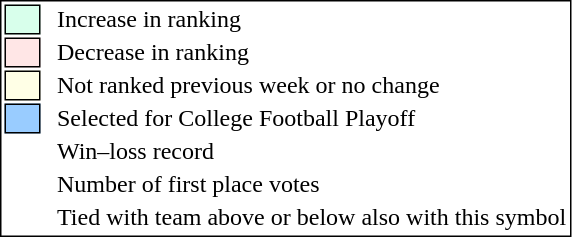<table style="border:1px solid black;">
<tr>
<td style="background:#D8FFEB; width:20px; border:1px solid black;"></td>
<td> </td>
<td>Increase in ranking</td>
</tr>
<tr>
<td style="background:#FFE6E6; width:20px; border:1px solid black;"></td>
<td> </td>
<td>Decrease in ranking</td>
</tr>
<tr>
<td style="background:#FFFFE6; width:20px; border:1px solid black;"></td>
<td> </td>
<td>Not ranked previous week or no change</td>
</tr>
<tr>
<td style="background:#9cf; width:20px; border:1px solid black;"></td>
<td> </td>
<td>Selected for College Football Playoff</td>
</tr>
<tr>
<td></td>
<td> </td>
<td>Win–loss record</td>
</tr>
<tr>
<td></td>
<td> </td>
<td>Number of first place votes</td>
</tr>
<tr>
<td></td>
<td></td>
<td>Tied with team above or below also with this symbol</td>
</tr>
</table>
